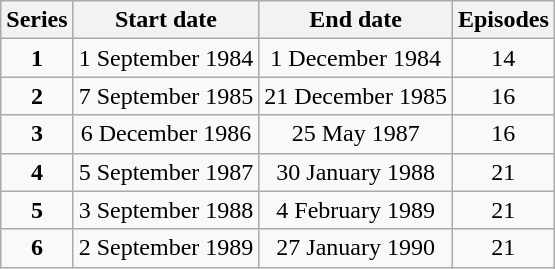<table class="wikitable" style="text-align:center;">
<tr>
<th>Series</th>
<th>Start date</th>
<th>End date</th>
<th>Episodes</th>
</tr>
<tr>
<td><strong>1</strong></td>
<td>1 September 1984</td>
<td>1 December 1984</td>
<td>14</td>
</tr>
<tr>
<td><strong>2</strong></td>
<td>7 September 1985</td>
<td>21 December 1985</td>
<td>16</td>
</tr>
<tr>
<td><strong>3</strong></td>
<td>6 December 1986</td>
<td>25 May 1987</td>
<td>16</td>
</tr>
<tr>
<td><strong>4</strong></td>
<td>5 September 1987</td>
<td>30 January 1988</td>
<td>21</td>
</tr>
<tr>
<td><strong>5</strong></td>
<td>3 September 1988</td>
<td>4 February 1989</td>
<td>21</td>
</tr>
<tr>
<td><strong>6</strong></td>
<td>2 September 1989</td>
<td>27 January 1990</td>
<td>21</td>
</tr>
</table>
